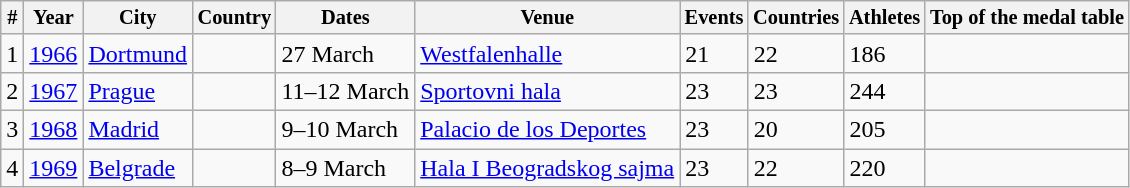<table class = "wikitable sortable">
<tr style = font-size:85%>
<th>#</th>
<th>Year</th>
<th>City</th>
<th>Country</th>
<th>Dates</th>
<th>Venue</th>
<th>Events</th>
<th>Countries</th>
<th>Athletes</th>
<th>Top of the medal table</th>
</tr>
<tr>
<td>1</td>
<td><a href='#'>1966</a></td>
<td><a href='#'>Dortmund</a></td>
<td></td>
<td>27 March</td>
<td><a href='#'>Westfalenhalle</a></td>
<td>21</td>
<td>22</td>
<td>186</td>
<td></td>
</tr>
<tr>
<td>2</td>
<td><a href='#'>1967</a></td>
<td><a href='#'>Prague</a></td>
<td></td>
<td>11–12 March</td>
<td><a href='#'>Sportovni hala</a></td>
<td>23</td>
<td>23</td>
<td>244</td>
<td></td>
</tr>
<tr>
<td>3</td>
<td><a href='#'>1968</a></td>
<td><a href='#'>Madrid</a></td>
<td></td>
<td>9–10 March</td>
<td><a href='#'>Palacio de los Deportes</a></td>
<td>23</td>
<td>20</td>
<td>205</td>
<td></td>
</tr>
<tr>
<td>4</td>
<td><a href='#'>1969</a></td>
<td><a href='#'>Belgrade</a></td>
<td></td>
<td>8–9 March</td>
<td><a href='#'>Hala I Beogradskog sajma</a></td>
<td>23</td>
<td>22</td>
<td>220</td>
<td></td>
</tr>
</table>
